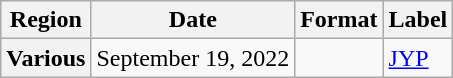<table class="wikitable plainrowheaders">
<tr>
<th scope="col">Region</th>
<th scope="col">Date</th>
<th scope="col">Format</th>
<th scope="col">Label</th>
</tr>
<tr>
<th scope="row">Various</th>
<td>September 19, 2022</td>
<td></td>
<td><a href='#'>JYP</a></td>
</tr>
</table>
